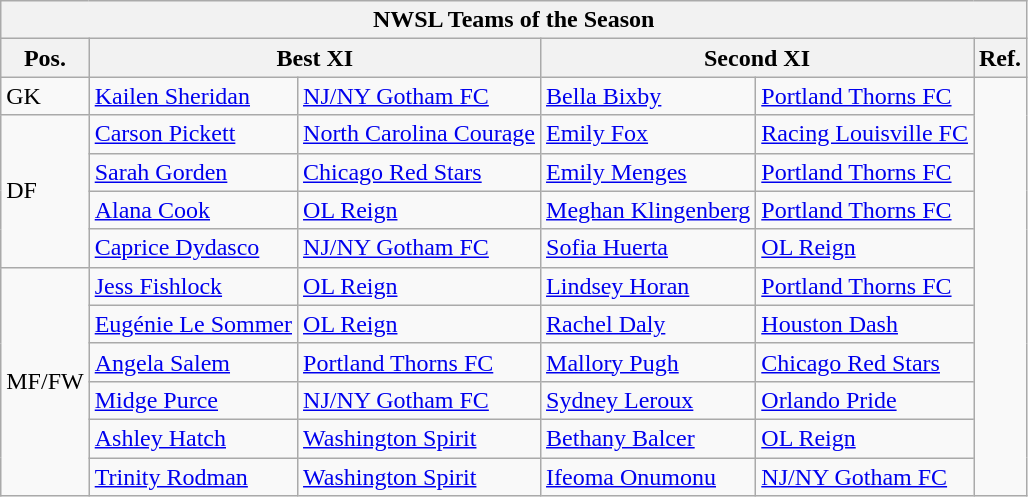<table class="wikitable">
<tr>
<th colspan=6>NWSL Teams of the Season</th>
</tr>
<tr>
<th>Pos.</th>
<th colspan=2>Best XI</th>
<th colspan=2>Second XI</th>
<th>Ref.</th>
</tr>
<tr>
<td>GK</td>
<td> <a href='#'>Kailen Sheridan</a></td>
<td><a href='#'>NJ/NY Gotham FC</a></td>
<td> <a href='#'>Bella Bixby</a></td>
<td><a href='#'>Portland Thorns FC</a></td>
<td rowspan="11"></td>
</tr>
<tr>
<td rowspan="4">DF</td>
<td> <a href='#'>Carson Pickett</a></td>
<td><a href='#'>North Carolina Courage</a></td>
<td> <a href='#'>Emily Fox</a></td>
<td><a href='#'>Racing Louisville FC</a></td>
</tr>
<tr>
<td> <a href='#'>Sarah Gorden</a></td>
<td><a href='#'>Chicago Red Stars</a></td>
<td> <a href='#'>Emily Menges</a></td>
<td><a href='#'>Portland Thorns FC</a></td>
</tr>
<tr>
<td> <a href='#'>Alana Cook</a></td>
<td><a href='#'>OL Reign</a></td>
<td> <a href='#'>Meghan Klingenberg</a></td>
<td><a href='#'>Portland Thorns FC</a></td>
</tr>
<tr>
<td> <a href='#'>Caprice Dydasco</a></td>
<td><a href='#'>NJ/NY Gotham FC</a></td>
<td> <a href='#'>Sofia Huerta</a></td>
<td><a href='#'>OL Reign</a></td>
</tr>
<tr>
<td rowspan="6">MF/FW</td>
<td> <a href='#'>Jess Fishlock</a></td>
<td><a href='#'>OL Reign</a></td>
<td> <a href='#'>Lindsey Horan</a></td>
<td><a href='#'>Portland Thorns FC</a></td>
</tr>
<tr>
<td> <a href='#'>Eugénie Le Sommer</a></td>
<td><a href='#'>OL Reign</a></td>
<td> <a href='#'>Rachel Daly</a></td>
<td><a href='#'>Houston Dash</a></td>
</tr>
<tr>
<td> <a href='#'>Angela Salem</a></td>
<td><a href='#'>Portland Thorns FC</a></td>
<td> <a href='#'>Mallory Pugh</a></td>
<td><a href='#'>Chicago Red Stars</a></td>
</tr>
<tr>
<td> <a href='#'>Midge Purce</a></td>
<td><a href='#'>NJ/NY Gotham FC</a></td>
<td> <a href='#'>Sydney Leroux</a></td>
<td><a href='#'>Orlando Pride</a></td>
</tr>
<tr>
<td> <a href='#'>Ashley Hatch</a></td>
<td><a href='#'>Washington Spirit</a></td>
<td> <a href='#'>Bethany Balcer</a></td>
<td><a href='#'>OL Reign</a></td>
</tr>
<tr>
<td> <a href='#'>Trinity Rodman</a></td>
<td><a href='#'>Washington Spirit</a></td>
<td> <a href='#'>Ifeoma Onumonu</a></td>
<td><a href='#'>NJ/NY Gotham FC</a></td>
</tr>
</table>
